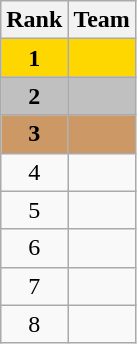<table class="wikitable" style="text-align:center">
<tr>
<th>Rank</th>
<th>Team</th>
</tr>
<tr bgcolor="gold">
<td><strong>1</strong></td>
<td align="left"><strong></strong></td>
</tr>
<tr bgcolor="silver">
<td><strong>2</strong></td>
<td align="left"><strong></strong></td>
</tr>
<tr bgcolor="#CC9966">
<td><strong>3</strong></td>
<td align="left"><strong></strong></td>
</tr>
<tr>
<td>4</td>
<td align="left"></td>
</tr>
<tr>
<td>5</td>
<td align="left"></td>
</tr>
<tr>
<td>6</td>
<td align="left"></td>
</tr>
<tr>
<td>7</td>
<td align="left"></td>
</tr>
<tr>
<td>8</td>
<td align="left"></td>
</tr>
</table>
